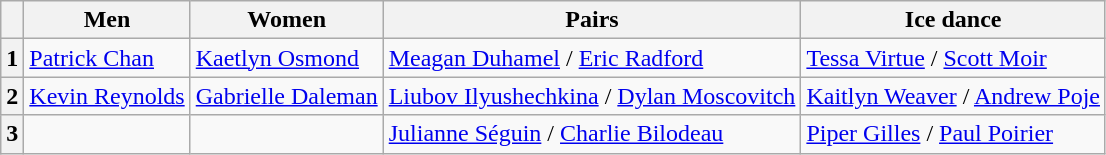<table class="wikitable">
<tr>
<th></th>
<th>Men</th>
<th>Women</th>
<th>Pairs</th>
<th>Ice dance</th>
</tr>
<tr>
<th>1</th>
<td><a href='#'>Patrick Chan</a></td>
<td><a href='#'>Kaetlyn Osmond</a></td>
<td><a href='#'>Meagan Duhamel</a> / <a href='#'>Eric Radford</a></td>
<td><a href='#'>Tessa Virtue</a> / <a href='#'>Scott Moir</a></td>
</tr>
<tr>
<th>2</th>
<td><a href='#'>Kevin Reynolds</a></td>
<td><a href='#'>Gabrielle Daleman</a></td>
<td><a href='#'>Liubov Ilyushechkina</a> / <a href='#'>Dylan Moscovitch</a></td>
<td><a href='#'>Kaitlyn Weaver</a> / <a href='#'>Andrew Poje</a></td>
</tr>
<tr>
<th>3</th>
<td></td>
<td></td>
<td><a href='#'>Julianne Séguin</a> / <a href='#'>Charlie Bilodeau</a></td>
<td><a href='#'>Piper Gilles</a> / <a href='#'>Paul Poirier</a></td>
</tr>
</table>
